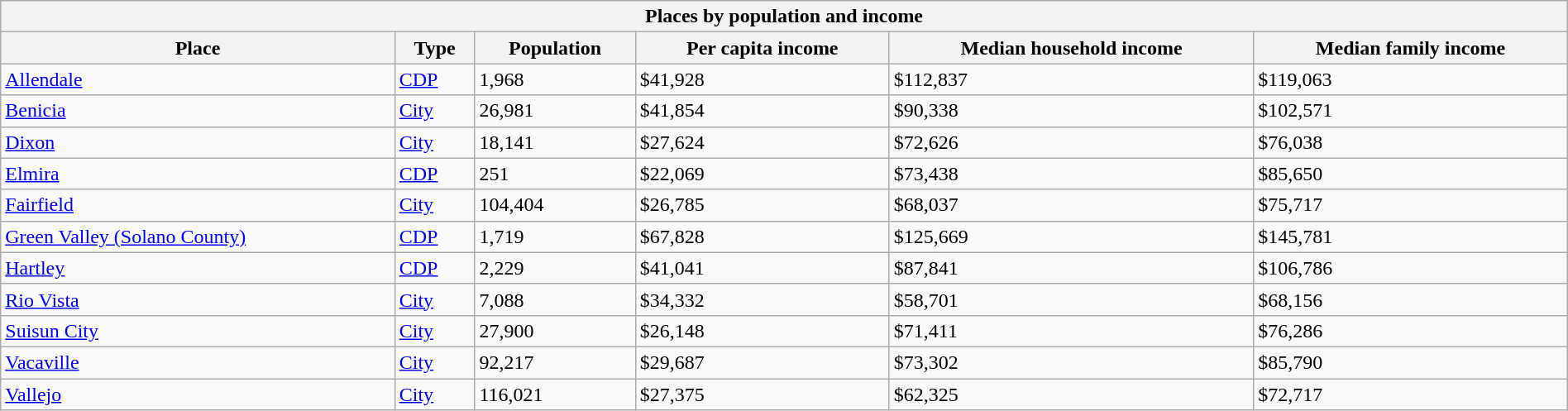<table class="wikitable collapsible collapsed sortable" style="width: 100%;">
<tr>
<th colspan=6>Places by population and income</th>
</tr>
<tr>
<th>Place</th>
<th>Type</th>
<th>Population</th>
<th data-sort-type="currency">Per capita income</th>
<th data-sort-type="currency">Median household income</th>
<th data-sort-type="currency">Median family income</th>
</tr>
<tr>
<td><a href='#'>Allendale</a></td>
<td><a href='#'>CDP</a></td>
<td>1,968</td>
<td>$41,928</td>
<td>$112,837</td>
<td>$119,063</td>
</tr>
<tr>
<td><a href='#'>Benicia</a></td>
<td><a href='#'>City</a></td>
<td>26,981</td>
<td>$41,854</td>
<td>$90,338</td>
<td>$102,571</td>
</tr>
<tr>
<td><a href='#'>Dixon</a></td>
<td><a href='#'>City</a></td>
<td>18,141</td>
<td>$27,624</td>
<td>$72,626</td>
<td>$76,038</td>
</tr>
<tr>
<td><a href='#'>Elmira</a></td>
<td><a href='#'>CDP</a></td>
<td>251</td>
<td>$22,069</td>
<td>$73,438</td>
<td>$85,650</td>
</tr>
<tr>
<td><a href='#'>Fairfield</a></td>
<td><a href='#'>City</a></td>
<td>104,404</td>
<td>$26,785</td>
<td>$68,037</td>
<td>$75,717</td>
</tr>
<tr>
<td><a href='#'>Green Valley (Solano County)</a></td>
<td><a href='#'>CDP</a></td>
<td>1,719</td>
<td>$67,828</td>
<td>$125,669</td>
<td>$145,781</td>
</tr>
<tr>
<td><a href='#'>Hartley</a></td>
<td><a href='#'>CDP</a></td>
<td>2,229</td>
<td>$41,041</td>
<td>$87,841</td>
<td>$106,786</td>
</tr>
<tr>
<td><a href='#'>Rio Vista</a></td>
<td><a href='#'>City</a></td>
<td>7,088</td>
<td>$34,332</td>
<td>$58,701</td>
<td>$68,156</td>
</tr>
<tr>
<td><a href='#'>Suisun City</a></td>
<td><a href='#'>City</a></td>
<td>27,900</td>
<td>$26,148</td>
<td>$71,411</td>
<td>$76,286</td>
</tr>
<tr>
<td><a href='#'>Vacaville</a></td>
<td><a href='#'>City</a></td>
<td>92,217</td>
<td>$29,687</td>
<td>$73,302</td>
<td>$85,790</td>
</tr>
<tr>
<td><a href='#'>Vallejo</a></td>
<td><a href='#'>City</a></td>
<td>116,021</td>
<td>$27,375</td>
<td>$62,325</td>
<td>$72,717</td>
</tr>
</table>
